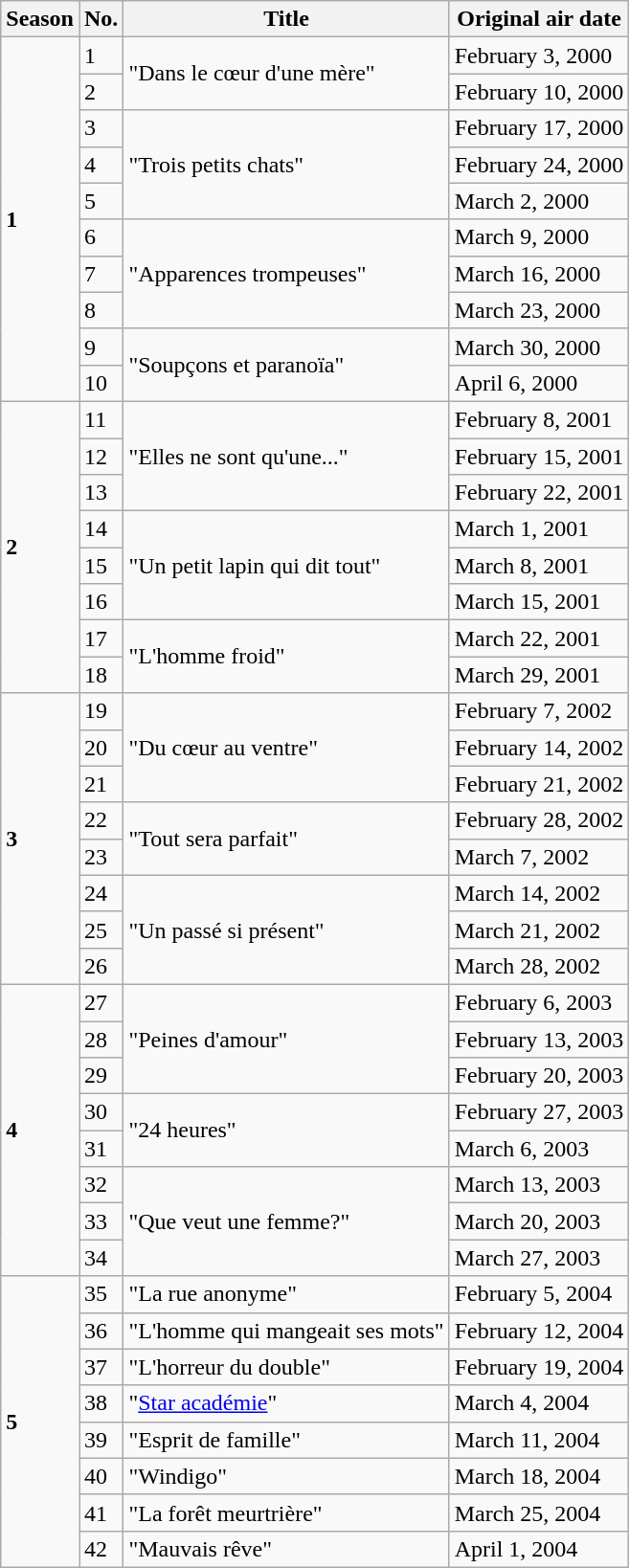<table class="wikitable">
<tr>
<th>Season</th>
<th>No.</th>
<th>Title</th>
<th>Original air date</th>
</tr>
<tr>
<td rowspan="10"><strong>1</strong></td>
<td>1</td>
<td rowspan="2">"Dans le cœur d'une mère"</td>
<td>February 3, 2000</td>
</tr>
<tr>
<td>2</td>
<td>February 10, 2000</td>
</tr>
<tr>
<td>3</td>
<td rowspan="3">"Trois petits chats"</td>
<td>February 17, 2000</td>
</tr>
<tr>
<td>4</td>
<td>February 24, 2000</td>
</tr>
<tr>
<td>5</td>
<td>March 2, 2000</td>
</tr>
<tr>
<td>6</td>
<td rowspan="3">"Apparences trompeuses"</td>
<td>March 9, 2000</td>
</tr>
<tr>
<td>7</td>
<td>March 16, 2000</td>
</tr>
<tr>
<td>8</td>
<td>March 23, 2000</td>
</tr>
<tr>
<td>9</td>
<td rowspan="2">"Soupçons et paranoïa"</td>
<td>March 30, 2000</td>
</tr>
<tr>
<td>10</td>
<td>April 6, 2000</td>
</tr>
<tr>
<td rowspan="8"><strong>2</strong></td>
<td>11</td>
<td rowspan="3">"Elles ne sont qu'une..."</td>
<td>February 8, 2001</td>
</tr>
<tr>
<td>12</td>
<td>February 15, 2001</td>
</tr>
<tr>
<td>13</td>
<td>February 22, 2001</td>
</tr>
<tr>
<td>14</td>
<td rowspan="3">"Un petit lapin qui dit tout"</td>
<td>March 1, 2001</td>
</tr>
<tr>
<td>15</td>
<td>March 8, 2001</td>
</tr>
<tr>
<td>16</td>
<td>March 15, 2001</td>
</tr>
<tr>
<td>17</td>
<td rowspan="2">"L'homme froid"</td>
<td>March 22, 2001</td>
</tr>
<tr>
<td>18</td>
<td>March 29, 2001</td>
</tr>
<tr>
<td rowspan="8"><strong>3</strong></td>
<td>19</td>
<td rowspan="3">"Du cœur au ventre"</td>
<td>February 7, 2002</td>
</tr>
<tr>
<td>20</td>
<td>February 14, 2002</td>
</tr>
<tr>
<td>21</td>
<td>February 21, 2002</td>
</tr>
<tr>
<td>22</td>
<td rowspan="2">"Tout sera parfait"</td>
<td>February 28, 2002</td>
</tr>
<tr>
<td>23</td>
<td>March 7, 2002</td>
</tr>
<tr>
<td>24</td>
<td rowspan="3">"Un passé si présent"</td>
<td>March 14, 2002</td>
</tr>
<tr>
<td>25</td>
<td>March 21, 2002</td>
</tr>
<tr>
<td>26</td>
<td>March 28, 2002</td>
</tr>
<tr>
<td rowspan="8"><strong>4</strong></td>
<td>27</td>
<td rowspan="3">"Peines d'amour"</td>
<td>February 6, 2003</td>
</tr>
<tr>
<td>28</td>
<td>February 13, 2003</td>
</tr>
<tr>
<td>29</td>
<td>February 20, 2003</td>
</tr>
<tr>
<td>30</td>
<td rowspan="2">"24 heures"</td>
<td>February 27, 2003</td>
</tr>
<tr>
<td>31</td>
<td>March 6, 2003</td>
</tr>
<tr>
<td>32</td>
<td rowspan="3">"Que veut une femme?"</td>
<td>March 13, 2003</td>
</tr>
<tr>
<td>33</td>
<td>March 20, 2003</td>
</tr>
<tr>
<td>34</td>
<td>March 27, 2003</td>
</tr>
<tr>
<td rowspan="8"><strong>5</strong></td>
<td>35</td>
<td>"La rue anonyme"</td>
<td>February 5, 2004</td>
</tr>
<tr>
<td>36</td>
<td>"L'homme qui mangeait ses mots"</td>
<td>February 12, 2004</td>
</tr>
<tr>
<td>37</td>
<td>"L'horreur du double"</td>
<td>February 19, 2004</td>
</tr>
<tr>
<td>38</td>
<td>"<a href='#'>Star académie</a>"</td>
<td>March 4, 2004</td>
</tr>
<tr>
<td>39</td>
<td>"Esprit de famille"</td>
<td>March 11, 2004</td>
</tr>
<tr>
<td>40</td>
<td>"Windigo"</td>
<td>March 18, 2004</td>
</tr>
<tr>
<td>41</td>
<td>"La forêt meurtrière"</td>
<td>March 25, 2004</td>
</tr>
<tr>
<td>42</td>
<td>"Mauvais rêve"</td>
<td>April 1, 2004</td>
</tr>
</table>
